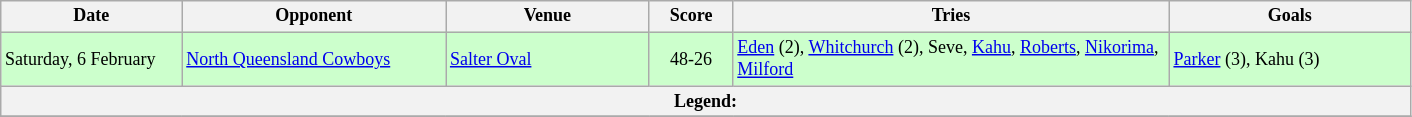<table class="wikitable" style="font-size:75%;">
<tr>
<th width="115">Date</th>
<th width="170">Opponent</th>
<th width="130">Venue</th>
<th width="50">Score</th>
<th width="285">Tries</th>
<th width="155">Goals</th>
</tr>
<tr bgcolor= #CCFFCC>
<td>Saturday, 6 February</td>
<td> <a href='#'>North Queensland Cowboys</a></td>
<td><a href='#'>Salter Oval</a></td>
<td style="text-align:center;">48-26</td>
<td><a href='#'>Eden</a> (2), <a href='#'>Whitchurch</a> (2), Seve, <a href='#'>Kahu</a>, <a href='#'>Roberts</a>, <a href='#'>Nikorima</a>, <a href='#'>Milford</a></td>
<td><a href='#'>Parker</a> (3), Kahu (3)</td>
</tr>
<tr>
<th colspan="8"><strong>Legend</strong>:   </th>
</tr>
<tr>
</tr>
</table>
